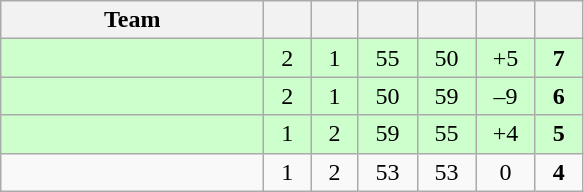<table class="wikitable" style="text-align:center;">
<tr>
<th style="width:10.5em;">Team</th>
<th style="width:1.5em;"></th>
<th style="width:1.5em;"></th>
<th style="width:2.0em;"></th>
<th style="width:2.0em;"></th>
<th style="width:2.0em;"></th>
<th style="width:1.5em;"></th>
</tr>
<tr bgcolor=#cfc>
<td align="left"></td>
<td>2</td>
<td>1</td>
<td>55</td>
<td>50</td>
<td>+5</td>
<td><strong>7</strong></td>
</tr>
<tr bgcolor=#cfc>
<td align="left"></td>
<td>2</td>
<td>1</td>
<td>50</td>
<td>59</td>
<td>–9</td>
<td><strong>6</strong></td>
</tr>
<tr bgcolor=#cfc>
<td align="left"></td>
<td>1</td>
<td>2</td>
<td>59</td>
<td>55</td>
<td>+4</td>
<td><strong>5</strong></td>
</tr>
<tr>
<td align="left"></td>
<td>1</td>
<td>2</td>
<td>53</td>
<td>53</td>
<td>0</td>
<td><strong>4</strong></td>
</tr>
</table>
